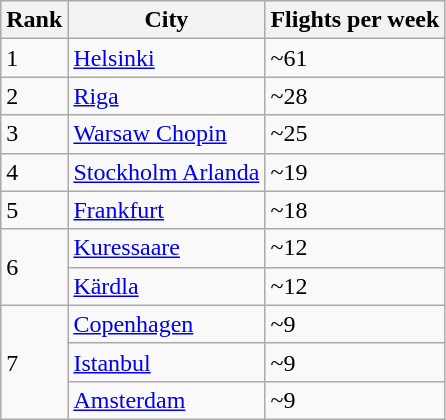<table class="wikitable" width="align=">
<tr>
<th>Rank</th>
<th>City</th>
<th>Flights per week</th>
</tr>
<tr>
<td>1</td>
<td><a href='#'>Helsinki</a></td>
<td>~61</td>
</tr>
<tr>
<td>2</td>
<td><a href='#'>Riga</a></td>
<td>~28</td>
</tr>
<tr>
<td>3</td>
<td><a href='#'>Warsaw Chopin</a></td>
<td>~25</td>
</tr>
<tr>
<td>4</td>
<td><a href='#'>Stockholm Arlanda</a></td>
<td>~19</td>
</tr>
<tr>
<td>5</td>
<td><a href='#'>Frankfurt</a></td>
<td>~18</td>
</tr>
<tr>
<td rowspan="2">6</td>
<td><a href='#'>Kuressaare</a></td>
<td>~12</td>
</tr>
<tr>
<td><a href='#'>Kärdla</a></td>
<td>~12</td>
</tr>
<tr>
<td rowspan="3">7</td>
<td><a href='#'>Copenhagen</a></td>
<td>~9</td>
</tr>
<tr>
<td><a href='#'>Istanbul</a></td>
<td>~9</td>
</tr>
<tr>
<td><a href='#'>Amsterdam</a></td>
<td>~9</td>
</tr>
</table>
